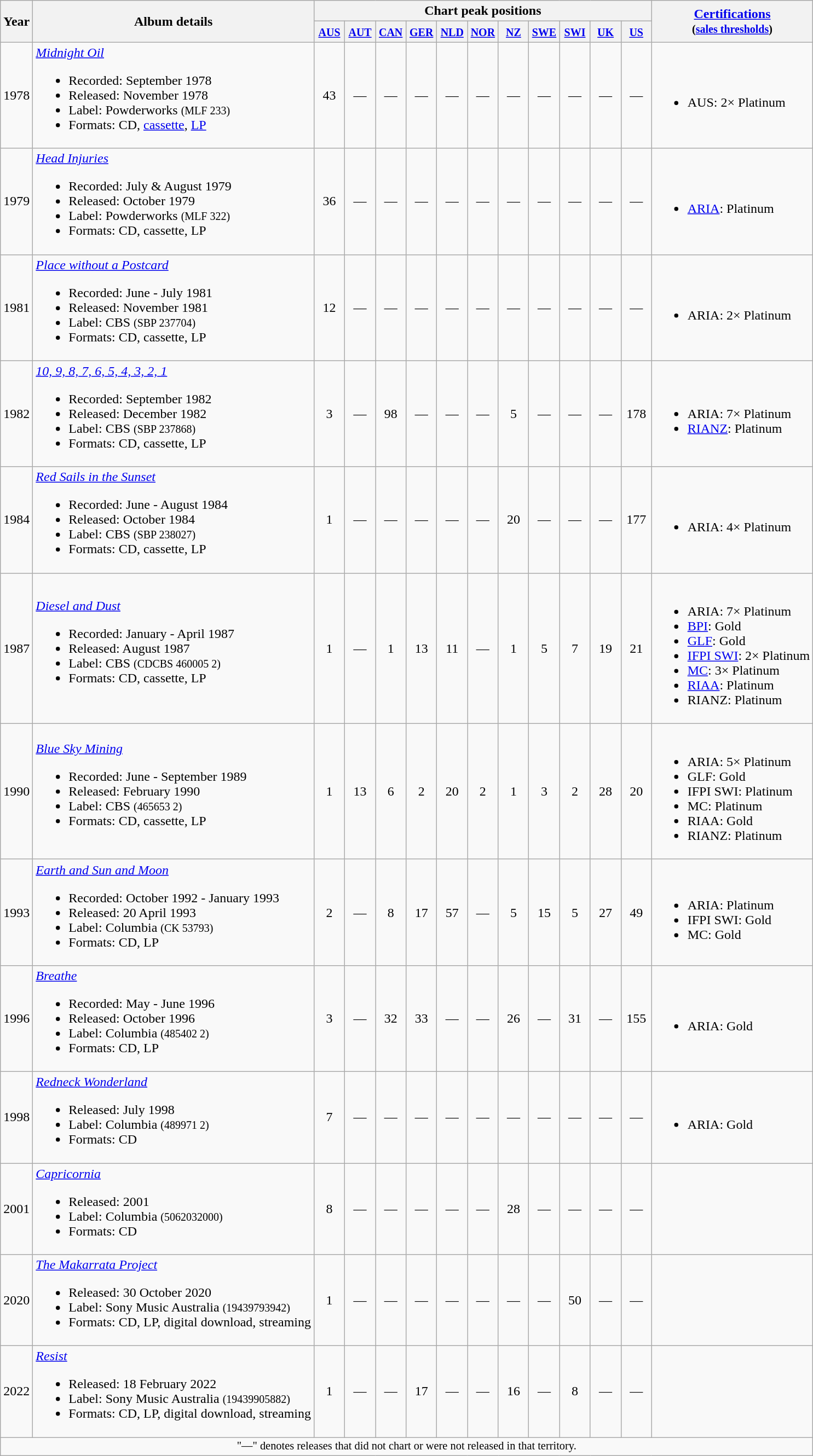<table class="wikitable" border="1">
<tr>
<th scope="col" rowspan="2">Year</th>
<th scope="col" rowspan="2">Album details</th>
<th colspan="11" scope="col">Chart peak positions</th>
<th scope="col" rowspan="2"><a href='#'>Certifications</a><br><small>(<a href='#'>sales thresholds</a>)</small></th>
</tr>
<tr>
<th width="30px"><small><a href='#'>AUS</a><br></small></th>
<th width="30px"><small><a href='#'>AUT</a><br></small></th>
<th width="30px"><small><a href='#'>CAN</a><br></small></th>
<th width="30px"><small><a href='#'>GER</a><br></small></th>
<th width="30px"><small><a href='#'>NLD</a><br></small></th>
<th width="30px"><small><a href='#'>NOR</a><br></small></th>
<th width="30px"><small><a href='#'>NZ</a><br></small></th>
<th width="30px"><small><a href='#'>SWE</a><br></small></th>
<th width="30px"><small><a href='#'>SWI</a><br></small></th>
<th width="30px"><small><a href='#'>UK</a><br></small></th>
<th width="30px"><small><a href='#'>US</a><br></small></th>
</tr>
<tr>
<td align="center">1978</td>
<td><em><a href='#'>Midnight Oil</a></em><br><ul><li>Recorded: September 1978</li><li>Released: November 1978</li><li>Label: Powderworks <small>(MLF 233)</small></li><li>Formats: CD, <a href='#'>cassette</a>, <a href='#'>LP</a></li></ul></td>
<td align="center">43</td>
<td align="center">—</td>
<td align="center">—</td>
<td align="center">—</td>
<td align="center">—</td>
<td align="center">—</td>
<td align="center">—</td>
<td align="center">—</td>
<td align="center">—</td>
<td align="center">—</td>
<td align="center">—</td>
<td><br><ul><li>AUS: 2× Platinum</li></ul></td>
</tr>
<tr>
<td align="center">1979</td>
<td><em><a href='#'>Head Injuries</a></em><br><ul><li>Recorded: July & August 1979</li><li>Released: October 1979</li><li>Label: Powderworks <small>(MLF 322)</small></li><li>Formats: CD, cassette, LP</li></ul></td>
<td align="center">36</td>
<td align="center">—</td>
<td align="center">—</td>
<td align="center">—</td>
<td align="center">—</td>
<td align="center">—</td>
<td align="center">—</td>
<td align="center">—</td>
<td align="center">—</td>
<td align="center">—</td>
<td align="center">—</td>
<td><br><ul><li><a href='#'>ARIA</a>: Platinum</li></ul></td>
</tr>
<tr>
<td align="center">1981</td>
<td><em><a href='#'>Place without a Postcard</a></em><br><ul><li>Recorded: June - July 1981</li><li>Released: November 1981</li><li>Label: CBS <small>(SBP 237704)</small></li><li>Formats: CD, cassette, LP</li></ul></td>
<td align="center">12</td>
<td align="center">—</td>
<td align="center">—</td>
<td align="center">—</td>
<td align="center">—</td>
<td align="center">—</td>
<td align="center">—</td>
<td align="center">—</td>
<td align="center">—</td>
<td align="center">—</td>
<td align="center">—</td>
<td><br><ul><li>ARIA: 2× Platinum</li></ul></td>
</tr>
<tr>
<td align="center">1982</td>
<td><em><a href='#'>10, 9, 8, 7, 6, 5, 4, 3, 2, 1</a></em><br><ul><li>Recorded: September 1982</li><li>Released: December 1982</li><li>Label: CBS <small>(SBP 237868)</small></li><li>Formats: CD, cassette, LP</li></ul></td>
<td align="center">3</td>
<td align="center">—</td>
<td align="center">98</td>
<td align="center">—</td>
<td align="center">—</td>
<td align="center">—</td>
<td align="center">5</td>
<td align="center">—</td>
<td align="center">—</td>
<td align="center">—</td>
<td align="center">178</td>
<td><br><ul><li>ARIA: 7× Platinum</li><li><a href='#'>RIANZ</a>: Platinum</li></ul></td>
</tr>
<tr>
<td align="center">1984</td>
<td><em><a href='#'>Red Sails in the Sunset</a></em><br><ul><li>Recorded: June - August 1984</li><li>Released: October 1984</li><li>Label: CBS <small>(SBP 238027)</small></li><li>Formats: CD, cassette, LP</li></ul></td>
<td align="center">1</td>
<td align="center">—</td>
<td align="center">—</td>
<td align="center">—</td>
<td align="center">—</td>
<td align="center">—</td>
<td align="center">20</td>
<td align="center">—</td>
<td align="center">—</td>
<td align="center">—</td>
<td align="center">177</td>
<td><br><ul><li>ARIA: 4× Platinum</li></ul></td>
</tr>
<tr>
<td align="center">1987</td>
<td><em><a href='#'>Diesel and Dust</a></em><br><ul><li>Recorded: January - April 1987</li><li>Released: August 1987</li><li>Label: CBS <small>(CDCBS 460005 2)</small></li><li>Formats: CD, cassette, LP</li></ul></td>
<td align="center">1</td>
<td align="center">—</td>
<td align="center">1</td>
<td align="center">13</td>
<td align="center">11</td>
<td align="center">—</td>
<td align="center">1</td>
<td align="center">5</td>
<td align="center">7</td>
<td align="center">19</td>
<td align="center">21</td>
<td><br><ul><li>ARIA: 7× Platinum</li><li><a href='#'>BPI</a>: Gold</li><li><a href='#'>GLF</a>: Gold</li><li><a href='#'>IFPI SWI</a>: 2× Platinum</li><li><a href='#'>MC</a>: 3× Platinum</li><li><a href='#'>RIAA</a>: Platinum</li><li>RIANZ: Platinum </li></ul></td>
</tr>
<tr>
<td align="center">1990</td>
<td><em><a href='#'>Blue Sky Mining</a></em><br><ul><li>Recorded: June - September 1989</li><li>Released: February 1990</li><li>Label: CBS <small>(465653 2)</small></li><li>Formats: CD, cassette, LP</li></ul></td>
<td align="center">1</td>
<td align="center">13</td>
<td align="center">6</td>
<td align="center">2</td>
<td align="center">20</td>
<td align="center">2</td>
<td align="center">1</td>
<td align="center">3</td>
<td align="center">2</td>
<td align="center">28</td>
<td align="center">20</td>
<td><br><ul><li>ARIA: 5× Platinum</li><li>GLF: Gold</li><li>IFPI SWI: Platinum</li><li>MC: Platinum</li><li>RIAA: Gold</li><li>RIANZ: Platinum </li></ul></td>
</tr>
<tr>
<td align="center">1993</td>
<td><em><a href='#'>Earth and Sun and Moon</a></em><br><ul><li>Recorded: October 1992 - January 1993</li><li>Released: 20 April 1993</li><li>Label: Columbia <small>(CK 53793)</small></li><li>Formats: CD, LP</li></ul></td>
<td align="center">2</td>
<td align="center">—</td>
<td align="center">8</td>
<td align="center">17</td>
<td align="center">57</td>
<td align="center">—</td>
<td align="center">5</td>
<td align="center">15</td>
<td align="center">5</td>
<td align="center">27</td>
<td align="center">49</td>
<td><br><ul><li>ARIA: Platinum</li><li>IFPI SWI: Gold</li><li>MC: Gold</li></ul></td>
</tr>
<tr>
<td align="center">1996</td>
<td><em><a href='#'>Breathe</a></em><br><ul><li>Recorded: May - June 1996</li><li>Released: October 1996</li><li>Label: Columbia <small>(485402 2)</small></li><li>Formats: CD, LP</li></ul></td>
<td align="center">3</td>
<td align="center">—</td>
<td align="center">32</td>
<td align="center">33</td>
<td align="center">—</td>
<td align="center">—</td>
<td align="center">26</td>
<td align="center">—</td>
<td align="center">31</td>
<td align="center">—</td>
<td align="center">155</td>
<td><br><ul><li>ARIA: Gold</li></ul></td>
</tr>
<tr>
<td align="center">1998</td>
<td><em><a href='#'>Redneck Wonderland</a></em><br><ul><li>Released: July 1998</li><li>Label: Columbia <small>(489971 2)</small></li><li>Formats: CD</li></ul></td>
<td align="center">7</td>
<td align="center">—</td>
<td align="center">—</td>
<td align="center">—</td>
<td align="center">—</td>
<td align="center">—</td>
<td align="center">—</td>
<td align="center">—</td>
<td align="center">—</td>
<td align="center">—</td>
<td align="center">—</td>
<td><br><ul><li>ARIA: Gold</li></ul></td>
</tr>
<tr>
<td align="center">2001</td>
<td><em><a href='#'>Capricornia</a></em><br><ul><li>Released: 2001</li><li>Label: Columbia <small>(5062032000)</small></li><li>Formats: CD</li></ul></td>
<td align="center">8</td>
<td align="center">—</td>
<td align="center">—</td>
<td align="center">—</td>
<td align="center">—</td>
<td align="center">—</td>
<td align="center">28</td>
<td align="center">—</td>
<td align="center">—</td>
<td align="center">—</td>
<td align="center">—</td>
<td></td>
</tr>
<tr>
<td align="center">2020</td>
<td><em><a href='#'>The Makarrata Project</a></em><br><ul><li>Released: 30 October 2020</li><li>Label: Sony Music Australia <small>(19439793942)</small></li><li>Formats: CD, LP, digital download, streaming</li></ul></td>
<td align="center">1</td>
<td align="center">—</td>
<td align="center">—</td>
<td align="center">—</td>
<td align="center">—</td>
<td align="center">—</td>
<td align="center">—</td>
<td align="center">—</td>
<td align="center">50</td>
<td align="center">—</td>
<td align="center">—</td>
<td></td>
</tr>
<tr>
<td align="center">2022</td>
<td><em><a href='#'>Resist</a></em><br><ul><li>Released: 18 February 2022</li><li>Label: Sony Music Australia <small>(19439905882)</small></li><li>Formats: CD, LP, digital download, streaming</li></ul></td>
<td align="center">1</td>
<td align="center">—</td>
<td align="center">—</td>
<td align="center">17</td>
<td align="center">—</td>
<td align="center">—</td>
<td align="center">16</td>
<td align="center">—</td>
<td align="center">8</td>
<td align="center">—</td>
<td align="center">—</td>
<td></td>
</tr>
<tr>
<td colspan="14" align="center" style="font-size: 85%">"—" denotes releases that did not chart or were not released in that territory.</td>
</tr>
</table>
